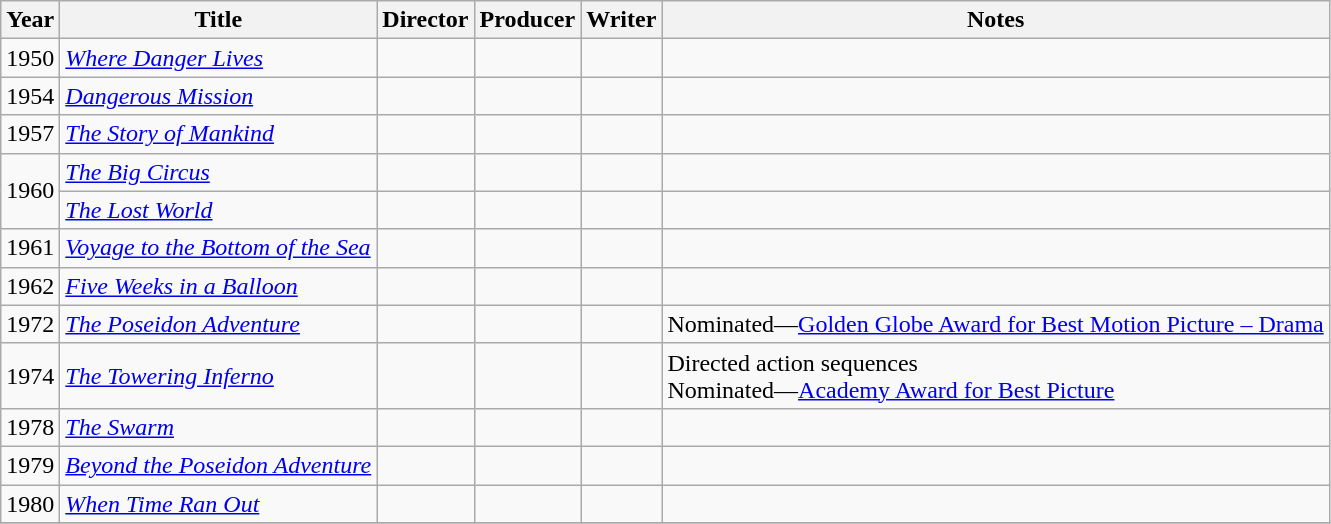<table class="wikitable">
<tr>
<th>Year</th>
<th>Title</th>
<th>Director</th>
<th>Producer</th>
<th>Writer</th>
<th>Notes</th>
</tr>
<tr>
<td>1950</td>
<td><em><a href='#'>Where Danger Lives</a></em></td>
<td></td>
<td></td>
<td></td>
<td></td>
</tr>
<tr>
<td>1954</td>
<td><em><a href='#'>Dangerous Mission</a></em></td>
<td></td>
<td></td>
<td></td>
<td></td>
</tr>
<tr>
<td>1957</td>
<td><em><a href='#'>The Story of Mankind</a></em></td>
<td></td>
<td></td>
<td></td>
<td></td>
</tr>
<tr>
<td rowspan=2>1960</td>
<td><em><a href='#'>The Big Circus</a></em></td>
<td></td>
<td></td>
<td></td>
<td></td>
</tr>
<tr>
<td><em><a href='#'>The Lost World</a></em></td>
<td></td>
<td></td>
<td></td>
<td></td>
</tr>
<tr>
<td>1961</td>
<td><em><a href='#'>Voyage to the Bottom of the Sea</a></em></td>
<td></td>
<td></td>
<td></td>
<td></td>
</tr>
<tr>
<td>1962</td>
<td><em><a href='#'>Five Weeks in a Balloon</a></em></td>
<td></td>
<td></td>
<td></td>
<td></td>
</tr>
<tr>
<td>1972</td>
<td><em><a href='#'>The Poseidon Adventure</a></em></td>
<td></td>
<td></td>
<td></td>
<td>Nominated—<a href='#'>Golden Globe Award for Best Motion Picture – Drama</a></td>
</tr>
<tr>
<td>1974</td>
<td><em><a href='#'>The Towering Inferno</a></em></td>
<td></td>
<td></td>
<td></td>
<td>Directed action sequences<br>Nominated—<a href='#'>Academy Award for Best Picture</a></td>
</tr>
<tr>
<td>1978</td>
<td><em><a href='#'>The Swarm</a></em></td>
<td></td>
<td></td>
<td></td>
<td></td>
</tr>
<tr>
<td>1979</td>
<td><em><a href='#'>Beyond the Poseidon Adventure</a></em></td>
<td></td>
<td></td>
<td></td>
<td></td>
</tr>
<tr>
<td>1980</td>
<td><em><a href='#'>When Time Ran Out</a></em></td>
<td></td>
<td></td>
<td></td>
<td></td>
</tr>
<tr>
</tr>
</table>
